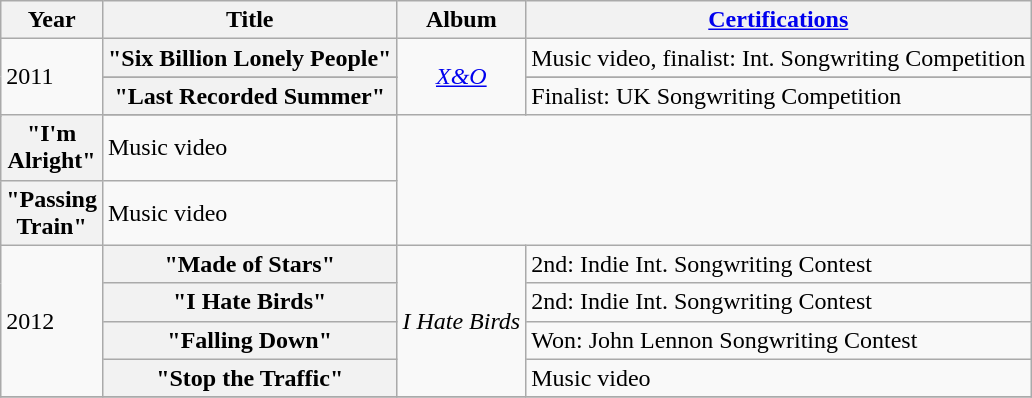<table class="wikitable plainrowheaders" style="text-align:left;">
<tr>
<th scope="col" rowspan="1" style="width:2.5em;">Year</th>
<th scope="col" rowspan="1">Title</th>
<th scope="col" rowspan="1">Album</th>
<th scope="col" rowspan="1"><a href='#'>Certifications</a></th>
</tr>
<tr>
<td rowspan="4">2011</td>
<th scope="row">"Six Billion Lonely People"</th>
<td rowspan="4" style="text-align:center;"><em><a href='#'>X&O</a></em></td>
<td>Music video, finalist: Int. Songwriting Competition</td>
</tr>
<tr>
</tr>
<tr>
<th scope="row">"Last Recorded Summer"</th>
<td>Finalist: UK Songwriting Competition</td>
</tr>
<tr>
</tr>
<tr>
<th scope="row">"I'm Alright"</th>
<td>Music video</td>
</tr>
<tr>
<th scope="row">"Passing Train"</th>
<td>Music video</td>
</tr>
<tr>
<td rowspan="4">2012</td>
<th scope="row">"Made of Stars"</th>
<td rowspan="4"><em>I Hate Birds</em></td>
<td>2nd: Indie Int. Songwriting Contest</td>
</tr>
<tr>
<th scope="row">"I Hate Birds"</th>
<td>2nd: Indie Int. Songwriting Contest</td>
</tr>
<tr>
<th scope="row">"Falling Down"</th>
<td>Won: John Lennon Songwriting Contest</td>
</tr>
<tr>
<th scope="row">"Stop the Traffic"</th>
<td>Music video</td>
</tr>
<tr>
</tr>
</table>
